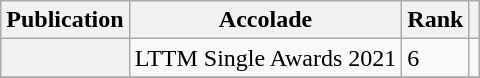<table class="sortable wikitable plainrowheaders  mw-collapsible">
<tr>
<th scope="col">Publication</th>
<th scope="col" class="unsortable">Accolade</th>
<th scope="col">Rank</th>
<th scope="col" class="unsortable"></th>
</tr>
<tr>
<th scope="row"><em></em></th>
<td>LTTM Single Awards 2021</td>
<td>6</td>
<td></td>
</tr>
<tr>
</tr>
</table>
